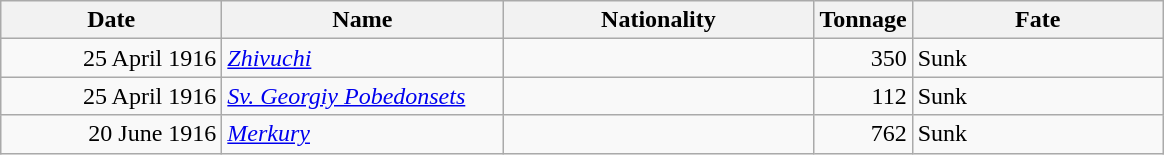<table class="wikitable sortable">
<tr>
<th width="140px">Date</th>
<th width="180px">Name</th>
<th width="200px">Nationality</th>
<th width="25px">Tonnage</th>
<th width="160px">Fate</th>
</tr>
<tr>
<td align="right">25 April 1916</td>
<td align="left"><a href='#'><em>Zhivuchi</em></a></td>
<td align="left"></td>
<td align="right">350</td>
<td align="left">Sunk</td>
</tr>
<tr>
<td align="right">25 April 1916</td>
<td align="left"><a href='#'><em>Sv. Georgiy Pobedonsets</em></a></td>
<td align="left"></td>
<td align="right">112</td>
<td align="left">Sunk</td>
</tr>
<tr>
<td align="right">20 June 1916</td>
<td align="left"><a href='#'><em>Merkury</em></a></td>
<td align="left"></td>
<td align="right">762</td>
<td align="left">Sunk</td>
</tr>
</table>
